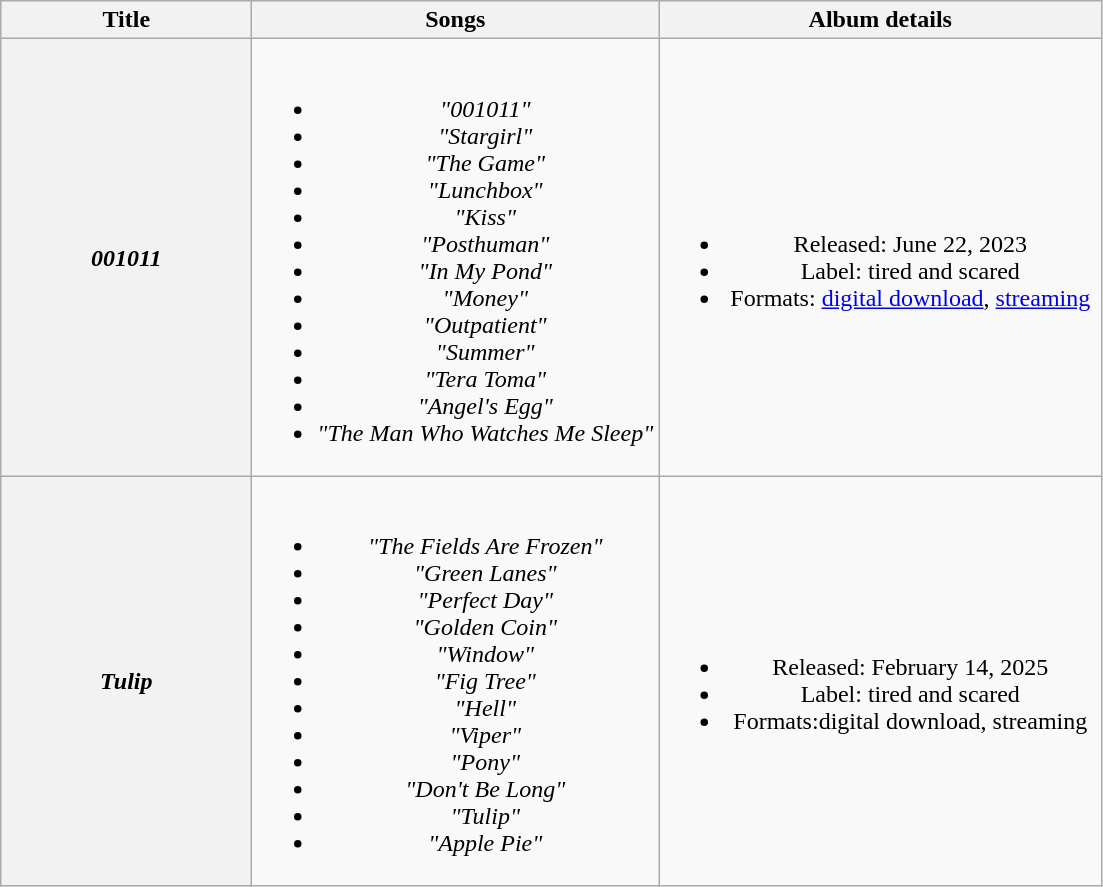<table class="wikitable plainrowheaders" style="text-align:center;">
<tr>
<th scope="col" style="width:10em;">Title</th>
<th>Songs</th>
<th scope="col" style="width:18em;">Album details</th>
</tr>
<tr>
<th scope="row"><em>001011</em></th>
<td><br><ul><li><em>"001011"</em></li><li><em>"Stargirl"</em></li><li><em>"The Game"</em></li><li><em>"Lunchbox"</em></li><li><em>"Kiss"</em></li><li><em>"Posthuman"</em></li><li><em>"In My Pond"</em></li><li><em>"Money"</em></li><li><em>"Outpatient"</em></li><li><em>"Summer"</em></li><li><em>"Tera Toma"</em></li><li><em>"Angel's Egg"</em></li><li><em>"The Man Who Watches Me Sleep"</em></li></ul></td>
<td><br><ul><li>Released: June 22, 2023</li><li>Label: tired and scared</li><li>Formats: <a href='#'>digital download</a>, <a href='#'>streaming</a></li></ul></td>
</tr>
<tr>
<th scope="row"><em>Tulip</em></th>
<td><br><ul><li><em>"The Fields Are Frozen"</em></li><li><em>"Green Lanes"</em></li><li><em>"Perfect Day"</em></li><li><em>"Golden Coin"</em></li><li><em>"Window"</em></li><li><em>"Fig Tree"</em></li><li><em>"Hell"</em></li><li><em>"Viper"</em></li><li><em>"Pony"</em></li><li><em>"Don't Be Long"</em></li><li><em>"Tulip"</em></li><li><em>"Apple Pie"</em></li></ul></td>
<td><br><ul><li>Released: February 14, 2025</li><li>Label: tired and scared</li><li>Formats:digital download, streaming</li></ul></td>
</tr>
</table>
